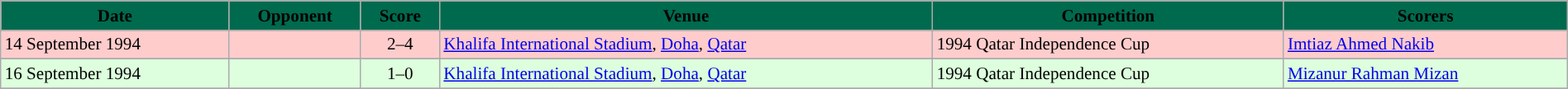<table class="wikitable" width=100% style="text-align:left;font-size:88%;">
<tr>
<th style="background:#006a4e;"><span>Date</span></th>
<th style="background:#006a4e;"><span>Opponent</span></th>
<th style="background:#006a4e;"><span>Score</span></th>
<th style="background:#006a4e;"><span>Venue</span></th>
<th style="background:#006a4e;"><span>Competition</span></th>
<th style="background:#006a4e;"><span>Scorers</span></th>
</tr>
<tr>
</tr>
<tr style="background:#fcc;">
<td>14 September 1994</td>
<td></td>
<td style="text-align: center">2–4</td>
<td> <a href='#'>Khalifa International Stadium</a>, <a href='#'>Doha</a>, <a href='#'>Qatar</a></td>
<td>1994 Qatar Independence Cup</td>
<td><a href='#'>Imtiaz Ahmed Nakib</a> </td>
</tr>
<tr>
</tr>
<tr style="background:#dfd;">
<td>16 September 1994</td>
<td></td>
<td style="text-align: center">1–0</td>
<td> <a href='#'>Khalifa International Stadium</a>, <a href='#'>Doha</a>, <a href='#'>Qatar</a></td>
<td>1994 Qatar Independence Cup</td>
<td><a href='#'>Mizanur Rahman Mizan</a> </td>
</tr>
<tr>
</tr>
</table>
